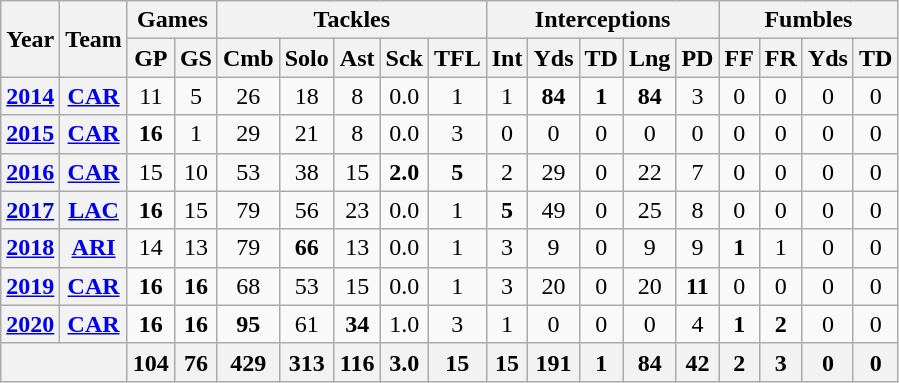<table class="wikitable" style="text-align:center">
<tr>
<th rowspan="2">Year</th>
<th rowspan="2">Team</th>
<th colspan="2">Games</th>
<th colspan="5">Tackles</th>
<th colspan="5">Interceptions</th>
<th colspan="4">Fumbles</th>
</tr>
<tr>
<th>GP</th>
<th>GS</th>
<th>Cmb</th>
<th>Solo</th>
<th>Ast</th>
<th>Sck</th>
<th>TFL</th>
<th>Int</th>
<th>Yds</th>
<th>TD</th>
<th>Lng</th>
<th>PD</th>
<th>FF</th>
<th>FR</th>
<th>Yds</th>
<th>TD</th>
</tr>
<tr>
<th><a href='#'>2014</a></th>
<th><a href='#'>CAR</a></th>
<td>11</td>
<td>5</td>
<td>26</td>
<td>18</td>
<td>8</td>
<td>0.0</td>
<td>1</td>
<td>1</td>
<td><strong>84</strong></td>
<td><strong>1</strong></td>
<td><strong>84</strong></td>
<td>3</td>
<td>0</td>
<td>0</td>
<td>0</td>
<td>0</td>
</tr>
<tr>
<th><a href='#'>2015</a></th>
<th><a href='#'>CAR</a></th>
<td><strong>16</strong></td>
<td>1</td>
<td>29</td>
<td>21</td>
<td>8</td>
<td>0.0</td>
<td>3</td>
<td>0</td>
<td>0</td>
<td>0</td>
<td>0</td>
<td>0</td>
<td>0</td>
<td>0</td>
<td>0</td>
<td>0</td>
</tr>
<tr>
<th><a href='#'>2016</a></th>
<th><a href='#'>CAR</a></th>
<td>15</td>
<td>10</td>
<td>53</td>
<td>38</td>
<td>15</td>
<td><strong>2.0</strong></td>
<td><strong>5</strong></td>
<td>2</td>
<td>29</td>
<td>0</td>
<td>22</td>
<td>7</td>
<td>0</td>
<td>0</td>
<td>0</td>
<td>0</td>
</tr>
<tr>
<th><a href='#'>2017</a></th>
<th><a href='#'>LAC</a></th>
<td><strong>16</strong></td>
<td>15</td>
<td>79</td>
<td>56</td>
<td>23</td>
<td>0.0</td>
<td>1</td>
<td><strong>5</strong></td>
<td>49</td>
<td>0</td>
<td>25</td>
<td>8</td>
<td>0</td>
<td>0</td>
<td>0</td>
<td>0</td>
</tr>
<tr>
<th><a href='#'>2018</a></th>
<th><a href='#'>ARI</a></th>
<td>14</td>
<td>13</td>
<td>79</td>
<td><strong>66</strong></td>
<td>13</td>
<td>0.0</td>
<td>1</td>
<td>3</td>
<td>9</td>
<td>0</td>
<td>9</td>
<td>9</td>
<td><strong>1</strong></td>
<td>1</td>
<td>0</td>
<td>0</td>
</tr>
<tr>
<th><a href='#'>2019</a></th>
<th><a href='#'>CAR</a></th>
<td><strong>16</strong></td>
<td><strong>16</strong></td>
<td>68</td>
<td>53</td>
<td>15</td>
<td>0.0</td>
<td>1</td>
<td>3</td>
<td>20</td>
<td>0</td>
<td>20</td>
<td><strong>11</strong></td>
<td>0</td>
<td>0</td>
<td>0</td>
<td>0</td>
</tr>
<tr>
<th><a href='#'>2020</a></th>
<th><a href='#'>CAR</a></th>
<td><strong>16</strong></td>
<td><strong>16</strong></td>
<td><strong>95</strong></td>
<td>61</td>
<td><strong>34</strong></td>
<td>1.0</td>
<td>3</td>
<td>1</td>
<td>0</td>
<td>0</td>
<td>0</td>
<td>4</td>
<td><strong>1</strong></td>
<td><strong>2</strong></td>
<td>0</td>
<td>0</td>
</tr>
<tr>
<th colspan="2"></th>
<th>104</th>
<th>76</th>
<th>429</th>
<th>313</th>
<th>116</th>
<th>3.0</th>
<th>15</th>
<th>15</th>
<th>191</th>
<th>1</th>
<th>84</th>
<th>42</th>
<th>2</th>
<th>3</th>
<th>0</th>
<th>0</th>
</tr>
</table>
